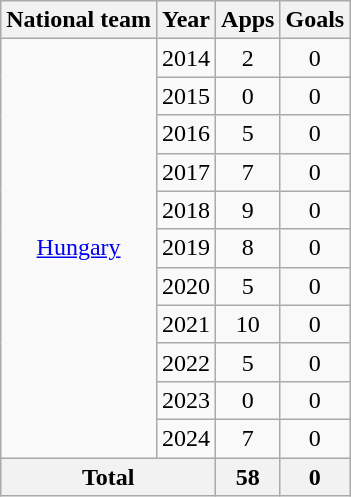<table class="wikitable" style="text-align:center">
<tr>
<th>National team</th>
<th>Year</th>
<th>Apps</th>
<th>Goals</th>
</tr>
<tr>
<td rowspan="11"><a href='#'>Hungary</a></td>
<td>2014</td>
<td>2</td>
<td>0</td>
</tr>
<tr>
<td>2015</td>
<td>0</td>
<td>0</td>
</tr>
<tr>
<td>2016</td>
<td>5</td>
<td>0</td>
</tr>
<tr>
<td>2017</td>
<td>7</td>
<td>0</td>
</tr>
<tr>
<td>2018</td>
<td>9</td>
<td>0</td>
</tr>
<tr>
<td>2019</td>
<td>8</td>
<td>0</td>
</tr>
<tr>
<td>2020</td>
<td>5</td>
<td>0</td>
</tr>
<tr>
<td>2021</td>
<td>10</td>
<td>0</td>
</tr>
<tr>
<td>2022</td>
<td>5</td>
<td>0</td>
</tr>
<tr>
<td>2023</td>
<td>0</td>
<td>0</td>
</tr>
<tr>
<td>2024</td>
<td>7</td>
<td>0</td>
</tr>
<tr>
<th colspan="2">Total</th>
<th>58</th>
<th>0</th>
</tr>
</table>
